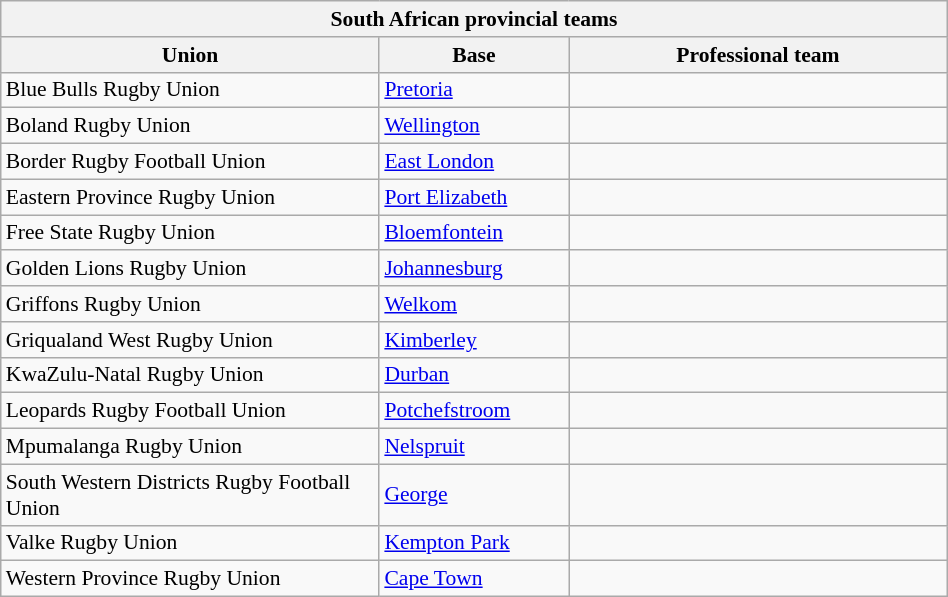<table class="wikitable sortable" style="text-align:left; font-size:90%; width:50%">
<tr>
<th colspan=8>South African provincial teams</th>
</tr>
<tr>
<th style="width:40%;">Union</th>
<th style="width:20%;">Base</th>
<th style="width:40%;">Professional team</th>
</tr>
<tr>
<td>Blue Bulls Rugby Union</td>
<td><a href='#'>Pretoria</a></td>
<td></td>
</tr>
<tr>
<td>Boland Rugby Union</td>
<td><a href='#'>Wellington</a></td>
<td></td>
</tr>
<tr>
<td>Border Rugby Football Union</td>
<td><a href='#'>East London</a></td>
<td></td>
</tr>
<tr>
<td>Eastern Province Rugby Union</td>
<td><a href='#'>Port Elizabeth</a></td>
<td></td>
</tr>
<tr>
<td>Free State Rugby Union</td>
<td><a href='#'>Bloemfontein</a></td>
<td></td>
</tr>
<tr>
<td>Golden Lions Rugby Union</td>
<td><a href='#'>Johannesburg</a></td>
<td></td>
</tr>
<tr>
<td>Griffons Rugby Union</td>
<td><a href='#'>Welkom</a></td>
<td></td>
</tr>
<tr>
<td>Griqualand West Rugby Union</td>
<td><a href='#'>Kimberley</a></td>
<td></td>
</tr>
<tr>
<td>KwaZulu-Natal Rugby Union</td>
<td><a href='#'>Durban</a></td>
<td></td>
</tr>
<tr>
<td>Leopards Rugby Football Union</td>
<td><a href='#'>Potchefstroom</a></td>
<td></td>
</tr>
<tr>
<td>Mpumalanga Rugby Union</td>
<td><a href='#'>Nelspruit</a></td>
<td></td>
</tr>
<tr>
<td>South Western Districts Rugby Football Union</td>
<td><a href='#'>George</a></td>
<td></td>
</tr>
<tr>
<td>Valke Rugby Union</td>
<td><a href='#'>Kempton Park</a></td>
<td></td>
</tr>
<tr>
<td>Western Province Rugby Union</td>
<td><a href='#'>Cape Town</a></td>
<td></td>
</tr>
</table>
